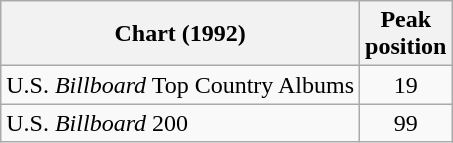<table class="wikitable">
<tr>
<th>Chart (1992)</th>
<th>Peak<br>position</th>
</tr>
<tr>
<td>U.S. <em>Billboard</em> Top Country Albums</td>
<td align="center">19</td>
</tr>
<tr>
<td>U.S. <em>Billboard</em> 200</td>
<td align="center">99</td>
</tr>
</table>
